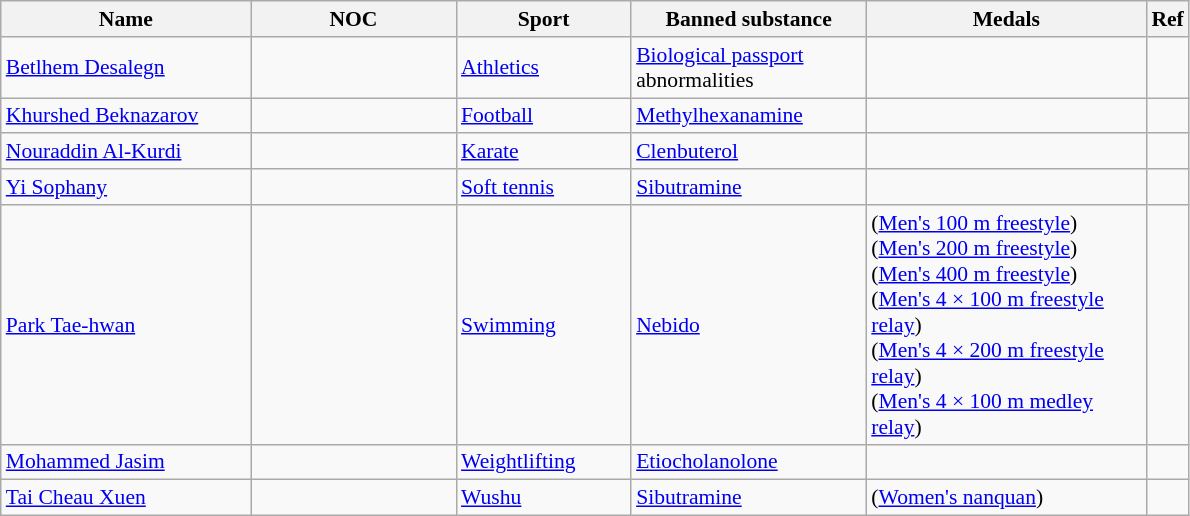<table class="wikitable sortable" style="font-size:90%;">
<tr>
<th width="160">Name</th>
<th width="130">NOC</th>
<th width="110">Sport</th>
<th width="150">Banned substance</th>
<th width="180">Medals</th>
<th width="20">Ref</th>
</tr>
<tr>
<td><a href='#'>Betlhem Desalegn</a></td>
<td></td>
<td><a href='#'>Athletics</a></td>
<td><a href='#'>Biological passport</a> abnormalities</td>
<td></td>
<td></td>
</tr>
<tr>
<td><a href='#'>Khurshed Beknazarov</a></td>
<td></td>
<td><a href='#'>Football</a></td>
<td><a href='#'>Methylhexanamine</a></td>
<td></td>
<td></td>
</tr>
<tr>
<td><a href='#'>Nouraddin Al-Kurdi</a></td>
<td></td>
<td><a href='#'>Karate</a></td>
<td><a href='#'>Clenbuterol</a></td>
<td></td>
<td></td>
</tr>
<tr>
<td><a href='#'>Yi Sophany</a></td>
<td></td>
<td><a href='#'>Soft tennis</a></td>
<td><a href='#'>Sibutramine</a></td>
<td></td>
<td></td>
</tr>
<tr>
<td><a href='#'>Park Tae-hwan</a></td>
<td></td>
<td><a href='#'>Swimming</a></td>
<td><a href='#'>Nebido</a></td>
<td> (<a href='#'>Men's 100 m freestyle</a>)<br> (<a href='#'>Men's 200 m freestyle</a>)<br> (<a href='#'>Men's 400 m freestyle</a>)<br> (<a href='#'>Men's 4 × 100 m freestyle relay</a>)<br> (<a href='#'>Men's 4 × 200 m freestyle relay</a>)<br> (<a href='#'>Men's 4 × 100 m medley relay</a>)</td>
<td></td>
</tr>
<tr>
<td><a href='#'>Mohammed Jasim</a></td>
<td></td>
<td><a href='#'>Weightlifting</a></td>
<td><a href='#'>Etiocholanolone</a></td>
<td></td>
<td></td>
</tr>
<tr>
<td><a href='#'>Tai Cheau Xuen</a></td>
<td></td>
<td><a href='#'>Wushu</a></td>
<td><a href='#'>Sibutramine</a></td>
<td> (<a href='#'>Women's nanquan</a>)</td>
<td></td>
</tr>
</table>
